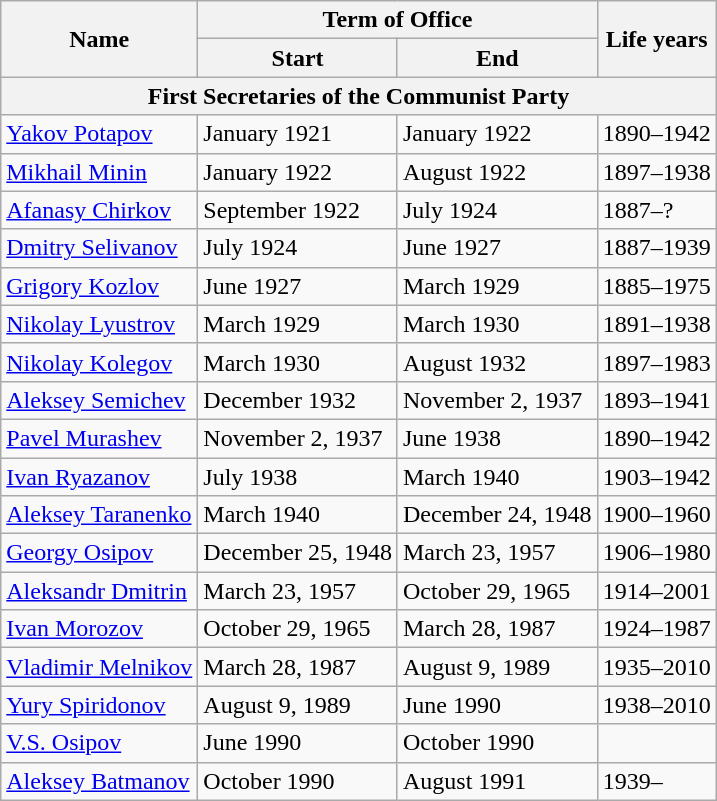<table class="wikitable">
<tr>
<th rowspan="2">Name</th>
<th colspan="2">Term of Office</th>
<th rowspan="2">Life years</th>
</tr>
<tr>
<th>Start</th>
<th>End</th>
</tr>
<tr>
<th colspan="4">First Secretaries of the Communist Party</th>
</tr>
<tr>
<td><a href='#'>Yakov Potapov</a></td>
<td>January 1921</td>
<td>January 1922</td>
<td>1890–1942</td>
</tr>
<tr>
<td><a href='#'>Mikhail Minin</a></td>
<td>January 1922</td>
<td>August 1922</td>
<td>1897–1938</td>
</tr>
<tr>
<td><a href='#'>Afanasy Chirkov</a></td>
<td>September 1922</td>
<td>July 1924</td>
<td>1887–?</td>
</tr>
<tr>
<td><a href='#'>Dmitry Selivanov</a></td>
<td>July 1924</td>
<td>June 1927</td>
<td>1887–1939</td>
</tr>
<tr>
<td><a href='#'>Grigory Kozlov</a></td>
<td>June 1927</td>
<td>March 1929</td>
<td>1885–1975</td>
</tr>
<tr>
<td><a href='#'>Nikolay Lyustrov</a></td>
<td>March 1929</td>
<td>March 1930</td>
<td>1891–1938</td>
</tr>
<tr>
<td><a href='#'>Nikolay Kolegov</a></td>
<td>March 1930</td>
<td>August 1932</td>
<td>1897–1983</td>
</tr>
<tr>
<td><a href='#'>Aleksey Semichev</a></td>
<td>December 1932</td>
<td>November 2, 1937</td>
<td>1893–1941</td>
</tr>
<tr>
<td><a href='#'>Pavel Murashev</a></td>
<td>November 2, 1937</td>
<td>June 1938</td>
<td>1890–1942</td>
</tr>
<tr>
<td><a href='#'>Ivan Ryazanov</a></td>
<td>July 1938</td>
<td>March 1940</td>
<td>1903–1942</td>
</tr>
<tr>
<td><a href='#'>Aleksey Taranenko</a></td>
<td>March 1940</td>
<td>December 24, 1948</td>
<td>1900–1960</td>
</tr>
<tr>
<td><a href='#'>Georgy Osipov</a></td>
<td>December 25, 1948</td>
<td>March 23, 1957</td>
<td>1906–1980</td>
</tr>
<tr>
<td><a href='#'>Aleksandr Dmitrin</a></td>
<td>March 23, 1957</td>
<td>October 29, 1965</td>
<td>1914–2001</td>
</tr>
<tr>
<td><a href='#'>Ivan Morozov</a></td>
<td>October 29, 1965</td>
<td>March 28, 1987</td>
<td>1924–1987</td>
</tr>
<tr>
<td><a href='#'>Vladimir Melnikov</a></td>
<td>March 28, 1987</td>
<td>August 9, 1989</td>
<td>1935–2010</td>
</tr>
<tr>
<td><a href='#'>Yury Spiridonov</a></td>
<td>August 9, 1989</td>
<td>June 1990</td>
<td>1938–2010</td>
</tr>
<tr>
<td><a href='#'>V.S. Osipov</a></td>
<td>June 1990</td>
<td>October 1990</td>
<td></td>
</tr>
<tr>
<td><a href='#'>Aleksey Batmanov</a></td>
<td>October 1990</td>
<td>August 1991</td>
<td>1939–</td>
</tr>
</table>
